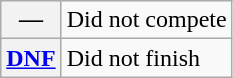<table class="wikitable">
<tr>
<th scope="row">—</th>
<td>Did not compete</td>
</tr>
<tr>
<th scope="row"><a href='#'>DNF</a></th>
<td>Did not finish</td>
</tr>
</table>
